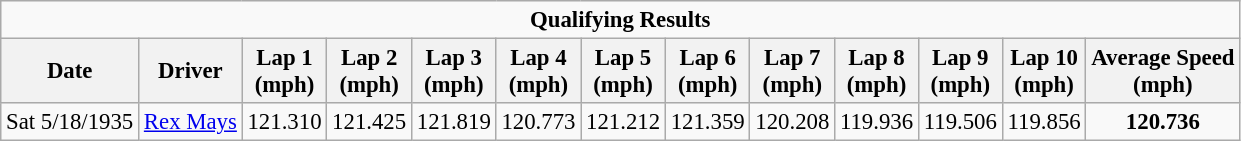<table class="wikitable" style="font-size: 95%;">
<tr align="center">
<td colspan=13><strong>Qualifying Results</strong></td>
</tr>
<tr align="center">
<th>Date</th>
<th>Driver</th>
<th>Lap 1<br>(mph)</th>
<th>Lap 2<br>(mph)</th>
<th>Lap 3<br>(mph)</th>
<th>Lap 4<br>(mph)</th>
<th>Lap 5<br>(mph)</th>
<th>Lap 6<br>(mph)</th>
<th>Lap 7<br>(mph)</th>
<th>Lap 8<br>(mph)</th>
<th>Lap 9<br>(mph)</th>
<th>Lap 10<br>(mph)</th>
<th>Average Speed<br>(mph)</th>
</tr>
<tr align="center">
<td>Sat 5/18/1935</td>
<td><a href='#'>Rex Mays</a></td>
<td>121.310</td>
<td>121.425</td>
<td>121.819</td>
<td>120.773</td>
<td>121.212</td>
<td>121.359</td>
<td>120.208</td>
<td>119.936</td>
<td>119.506</td>
<td>119.856</td>
<td><strong>120.736</strong></td>
</tr>
</table>
